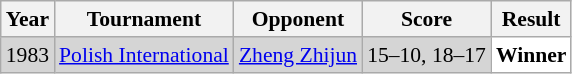<table class="sortable wikitable" style="font-size: 90%;">
<tr>
<th>Year</th>
<th>Tournament</th>
<th>Opponent</th>
<th>Score</th>
<th>Result</th>
</tr>
<tr style="background:#D5D5D5">
<td align="center">1983</td>
<td align="left"><a href='#'>Polish International</a></td>
<td align="left"> <a href='#'>Zheng Zhijun</a></td>
<td align="left">15–10, 18–17</td>
<td style="text-align:left; background: white"> <strong>Winner</strong></td>
</tr>
</table>
